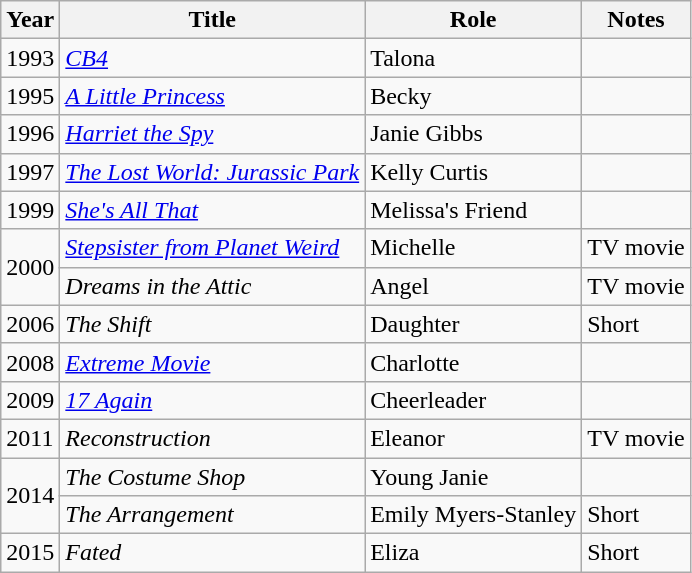<table class="wikitable">
<tr>
<th>Year</th>
<th>Title</th>
<th>Role</th>
<th>Notes</th>
</tr>
<tr>
<td>1993</td>
<td><em><a href='#'>CB4</a></em></td>
<td>Talona</td>
<td></td>
</tr>
<tr>
<td>1995</td>
<td><em><a href='#'>A Little Princess</a></em></td>
<td>Becky</td>
<td></td>
</tr>
<tr>
<td>1996</td>
<td><em><a href='#'>Harriet the Spy</a></em></td>
<td>Janie Gibbs</td>
<td></td>
</tr>
<tr>
<td>1997</td>
<td><em><a href='#'>The Lost World: Jurassic Park</a></em></td>
<td>Kelly Curtis</td>
<td></td>
</tr>
<tr>
<td>1999</td>
<td><em><a href='#'>She's All That</a></em></td>
<td>Melissa's Friend</td>
<td></td>
</tr>
<tr>
<td rowspan=2>2000</td>
<td><em><a href='#'>Stepsister from Planet Weird</a></em></td>
<td>Michelle</td>
<td>TV movie</td>
</tr>
<tr>
<td><em>Dreams in the Attic</em></td>
<td>Angel</td>
<td>TV movie</td>
</tr>
<tr>
<td>2006</td>
<td><em>The Shift</em></td>
<td>Daughter</td>
<td>Short</td>
</tr>
<tr>
<td>2008</td>
<td><em><a href='#'>Extreme Movie</a></em></td>
<td>Charlotte</td>
<td></td>
</tr>
<tr>
<td>2009</td>
<td><em><a href='#'>17 Again</a></em></td>
<td>Cheerleader</td>
<td></td>
</tr>
<tr>
<td>2011</td>
<td><em>Reconstruction</em></td>
<td>Eleanor</td>
<td>TV movie</td>
</tr>
<tr>
<td rowspan=2>2014</td>
<td><em>The Costume Shop</em></td>
<td>Young Janie</td>
<td></td>
</tr>
<tr>
<td><em>The Arrangement</em></td>
<td>Emily Myers-Stanley</td>
<td>Short</td>
</tr>
<tr>
<td>2015</td>
<td><em>Fated</em></td>
<td>Eliza</td>
<td>Short</td>
</tr>
</table>
